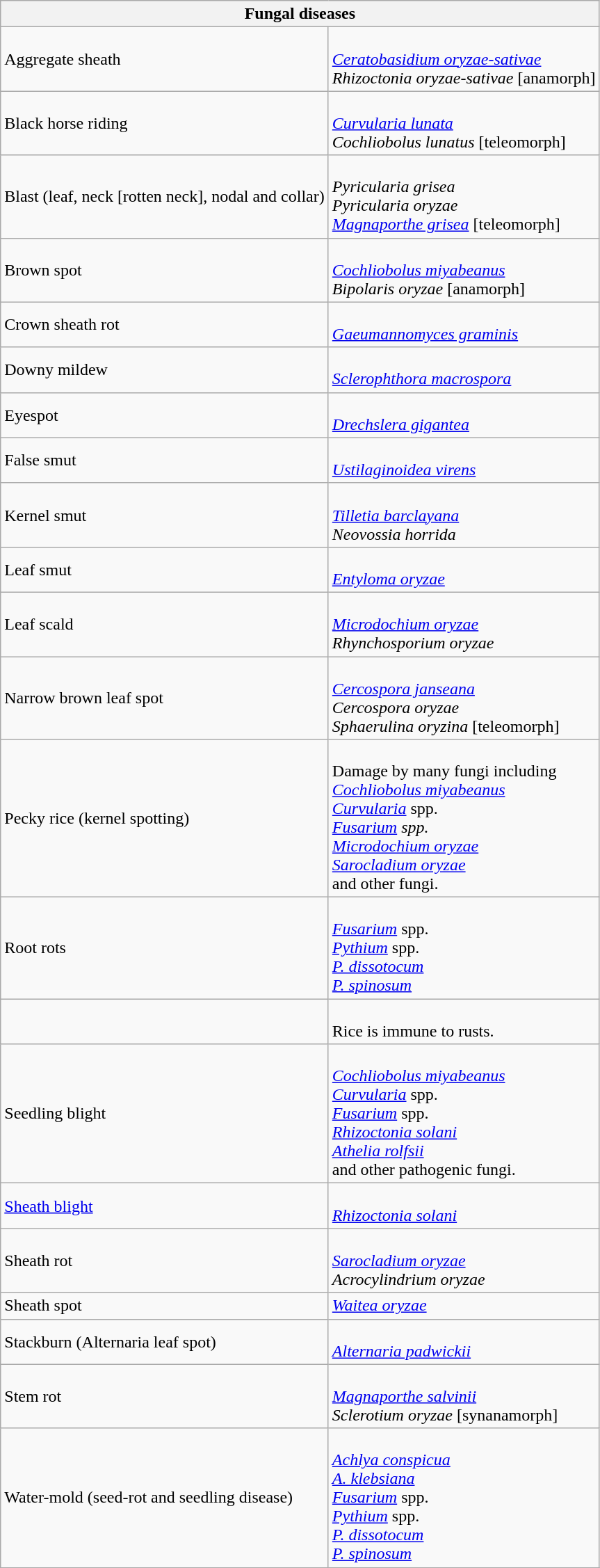<table class="wikitable" style="clear">
<tr>
<th colspan=2>Fungal diseases<br></th>
</tr>
<tr>
<td>Aggregate sheath</td>
<td><br><em><a href='#'>Ceratobasidium oryzae-sativae</a></em><br>
<em>Rhizoctonia oryzae-sativae</em> [anamorph]</td>
</tr>
<tr>
<td>Black horse riding</td>
<td><br><em><a href='#'>Curvularia lunata</a></em><br>
<em>Cochliobolus lunatus</em> [teleomorph]</td>
</tr>
<tr>
<td>Blast (leaf, neck [rotten neck], nodal and collar)</td>
<td><br><em>Pyricularia grisea</em> <br>
 <em>Pyricularia oryzae</em><br>
<em><a href='#'>Magnaporthe grisea</a></em> [teleomorph]</td>
</tr>
<tr>
<td>Brown spot</td>
<td><br><em><a href='#'>Cochliobolus miyabeanus</a></em><br>
<em>Bipolaris oryzae</em> [anamorph]</td>
</tr>
<tr>
<td>Crown sheath rot</td>
<td><br><em><a href='#'>Gaeumannomyces graminis</a></em></td>
</tr>
<tr>
<td>Downy mildew</td>
<td><br><em><a href='#'>Sclerophthora macrospora</a></em></td>
</tr>
<tr>
<td>Eyespot</td>
<td><br><em><a href='#'>Drechslera gigantea</a></em></td>
</tr>
<tr>
<td>False smut</td>
<td><br><em><a href='#'>Ustilaginoidea virens</a></em></td>
</tr>
<tr>
<td>Kernel smut</td>
<td><br><em><a href='#'>Tilletia barclayana</a></em> <br>
 <em>Neovossia horrida</em></td>
</tr>
<tr>
<td>Leaf smut</td>
<td><br><em><a href='#'>Entyloma oryzae</a></em></td>
</tr>
<tr>
<td>Leaf scald</td>
<td><br><em><a href='#'>Microdochium oryzae</a></em> <br>
 <em>Rhynchosporium oryzae</em></td>
</tr>
<tr>
<td>Narrow brown leaf spot</td>
<td><br><em><a href='#'>Cercospora janseana</a></em> <br>
 <em>Cercospora oryzae</em><br>
<em>Sphaerulina oryzina</em> [teleomorph]</td>
</tr>
<tr>
<td>Pecky rice (kernel spotting)</td>
<td><br>Damage by many fungi including <br>
<em><a href='#'>Cochliobolus miyabeanus</a></em><br>
<em><a href='#'>Curvularia</a></em> spp.<br>
<em><a href='#'>Fusarium</a> spp.</em><br>
<em><a href='#'>Microdochium oryzae</a></em><br>
<em><a href='#'>Sarocladium oryzae</a></em><br>
and other fungi.</td>
</tr>
<tr>
<td>Root rots</td>
<td><br><em><a href='#'>Fusarium</a></em> spp. <br>
<em><a href='#'>Pythium</a></em> spp. <br>
<em><a href='#'>P. dissotocum</a></em><br>
<em><a href='#'>P. spinosum</a></em></td>
</tr>
<tr>
<td></td>
<td><br>Rice is immune to rusts.</td>
</tr>
<tr>
<td>Seedling blight</td>
<td><br><em><a href='#'>Cochliobolus miyabeanus</a></em><br>
<em><a href='#'>Curvularia</a></em> spp.<br>
<em><a href='#'>Fusarium</a></em> spp.<br>
<em><a href='#'>Rhizoctonia solani</a></em><br>
<em><a href='#'>Athelia rolfsii</a></em> <br>
and other pathogenic fungi.</td>
</tr>
<tr>
<td><a href='#'>Sheath blight</a></td>
<td><br><em><a href='#'>Rhizoctonia solani</a></em></td>
</tr>
<tr>
<td>Sheath rot</td>
<td><br><em><a href='#'>Sarocladium oryzae</a></em> <br>
 <em>Acrocylindrium oryzae</em></td>
</tr>
<tr>
<td>Sheath spot</td>
<td><em><a href='#'>Waitea oryzae</a></em></td>
</tr>
<tr>
<td>Stackburn (Alternaria leaf spot)</td>
<td><br><em><a href='#'>Alternaria padwickii</a></em></td>
</tr>
<tr>
<td>Stem rot</td>
<td><br><em><a href='#'>Magnaporthe salvinii</a></em><br>
<em>Sclerotium oryzae</em> [synanamorph]</td>
</tr>
<tr>
<td>Water-mold (seed-rot and seedling disease)</td>
<td><br><em><a href='#'>Achlya conspicua</a></em><br>
<em><a href='#'>A. klebsiana</a></em><br>
<em><a href='#'>Fusarium</a></em> spp. <br>
<em><a href='#'>Pythium</a></em> spp. <br>
<em><a href='#'>P. dissotocum</a></em><br>
<em><a href='#'>P. spinosum</a></em></td>
</tr>
<tr>
</tr>
</table>
